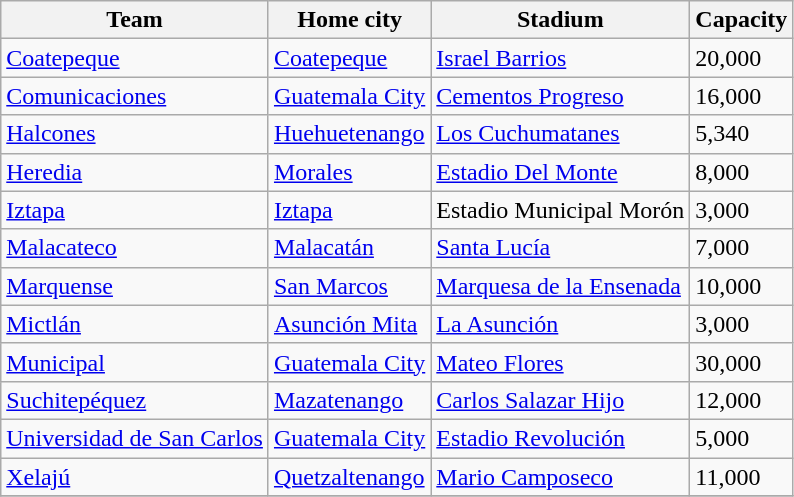<table class="wikitable sortable">
<tr>
<th>Team</th>
<th>Home city</th>
<th>Stadium</th>
<th>Capacity</th>
</tr>
<tr>
<td><a href='#'>Coatepeque</a></td>
<td><a href='#'>Coatepeque</a></td>
<td><a href='#'>Israel Barrios</a></td>
<td>20,000</td>
</tr>
<tr>
<td><a href='#'>Comunicaciones</a></td>
<td><a href='#'>Guatemala City</a></td>
<td><a href='#'>Cementos Progreso</a></td>
<td>16,000</td>
</tr>
<tr>
<td><a href='#'>Halcones</a></td>
<td><a href='#'>Huehuetenango</a></td>
<td><a href='#'>Los Cuchumatanes</a></td>
<td>5,340</td>
</tr>
<tr>
<td><a href='#'>Heredia</a></td>
<td><a href='#'>Morales</a></td>
<td><a href='#'>Estadio Del Monte</a></td>
<td>8,000</td>
</tr>
<tr>
<td><a href='#'>Iztapa</a></td>
<td><a href='#'>Iztapa</a></td>
<td>Estadio Municipal Morón</td>
<td>3,000</td>
</tr>
<tr>
<td><a href='#'>Malacateco</a></td>
<td><a href='#'>Malacatán</a></td>
<td><a href='#'>Santa Lucía</a></td>
<td>7,000</td>
</tr>
<tr>
<td><a href='#'>Marquense</a></td>
<td><a href='#'>San Marcos</a></td>
<td><a href='#'>Marquesa de la Ensenada</a></td>
<td>10,000</td>
</tr>
<tr>
<td><a href='#'>Mictlán</a></td>
<td><a href='#'>Asunción Mita</a></td>
<td><a href='#'>La Asunción</a></td>
<td>3,000</td>
</tr>
<tr>
<td><a href='#'>Municipal</a></td>
<td><a href='#'>Guatemala City</a></td>
<td><a href='#'>Mateo Flores</a></td>
<td>30,000</td>
</tr>
<tr>
<td><a href='#'>Suchitepéquez</a></td>
<td><a href='#'>Mazatenango</a></td>
<td><a href='#'>Carlos Salazar Hijo</a></td>
<td>12,000</td>
</tr>
<tr>
<td><a href='#'>Universidad de San Carlos</a></td>
<td><a href='#'>Guatemala City</a></td>
<td><a href='#'>Estadio Revolución</a></td>
<td>5,000</td>
</tr>
<tr>
<td><a href='#'>Xelajú</a></td>
<td><a href='#'>Quetzaltenango</a></td>
<td><a href='#'>Mario Camposeco</a></td>
<td>11,000</td>
</tr>
<tr>
</tr>
</table>
